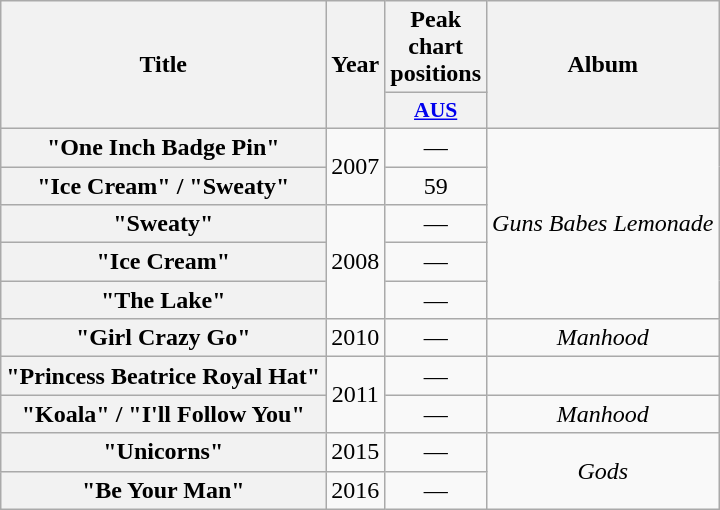<table class="wikitable plainrowheaders" style="text-align:center;">
<tr>
<th scope="col" rowspan="2">Title</th>
<th scope="col" rowspan="2">Year</th>
<th scope="col" colspan="1">Peak chart positions</th>
<th scope="col" rowspan="2">Album</th>
</tr>
<tr>
<th scope="col" style="width:3em; font-size:90%"><a href='#'>AUS</a><br></th>
</tr>
<tr>
<th scope="row">"One Inch Badge Pin"</th>
<td rowspan="2">2007</td>
<td>—</td>
<td rowspan="5"><em>Guns Babes Lemonade</em></td>
</tr>
<tr>
<th scope="row">"Ice Cream" / "Sweaty"</th>
<td>59</td>
</tr>
<tr>
<th scope="row">"Sweaty" </th>
<td rowspan="3">2008</td>
<td>—</td>
</tr>
<tr>
<th scope="row">"Ice Cream" </th>
<td>—</td>
</tr>
<tr>
<th scope="row">"The Lake" </th>
<td>—</td>
</tr>
<tr>
<th scope="row">"Girl Crazy Go"</th>
<td>2010</td>
<td>—</td>
<td><em>Manhood</em></td>
</tr>
<tr>
<th scope="row">"Princess Beatrice Royal Hat"</th>
<td rowspan="2">2011</td>
<td>—</td>
<td></td>
</tr>
<tr>
<th scope="row">"Koala" / "I'll Follow You"</th>
<td>—</td>
<td><em>Manhood</em></td>
</tr>
<tr>
<th scope="row">"Unicorns"</th>
<td>2015</td>
<td>—</td>
<td rowspan="2"><em>Gods</em></td>
</tr>
<tr>
<th scope="row">"Be Your Man"</th>
<td>2016</td>
<td>—</td>
</tr>
</table>
